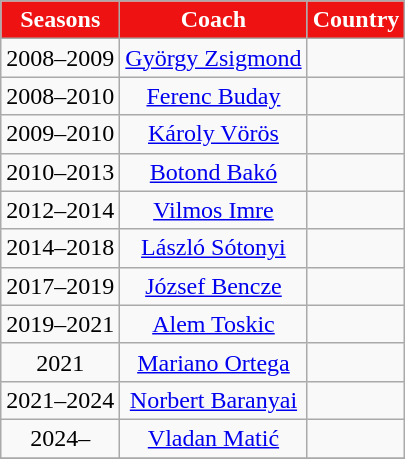<table class="wikitable" style="text-align: center">
<tr>
<th style="color:#fff; background:#ee1212;">Seasons</th>
<th style="color:#fff; background:#ee1212;">Coach</th>
<th style="color:#fff; background:#ee1212;">Country</th>
</tr>
<tr>
<td style="text-align: center">2008–2009</td>
<td style="text-align: center"><a href='#'>György Zsigmond</a></td>
<td style="text-align: center"></td>
</tr>
<tr>
<td style="text-align: center">2008–2010</td>
<td style="text-align: center"><a href='#'>Ferenc Buday</a></td>
<td style="text-align: center"></td>
</tr>
<tr>
<td style="text-align: center">2009–2010</td>
<td style="text-align: center"><a href='#'>Károly Vörös</a></td>
<td style="text-align: center"></td>
</tr>
<tr>
<td style="text-align: center">2010–2013</td>
<td style="text-align: center"><a href='#'>Botond Bakó</a></td>
<td style="text-align: center"></td>
</tr>
<tr>
<td style="text-align: center">2012–2014</td>
<td style="text-align: center"><a href='#'>Vilmos Imre</a></td>
<td style="text-align: center"></td>
</tr>
<tr>
<td style="text-align: center">2014–2018</td>
<td style="text-align: center"><a href='#'>László Sótonyi</a></td>
<td style="text-align: center"></td>
</tr>
<tr>
<td style="text-align: center">2017–2019</td>
<td style="text-align: center"><a href='#'>József Bencze</a></td>
<td style="text-align: center"></td>
</tr>
<tr>
<td style="text-align: center">2019–2021</td>
<td style="text-align: center"><a href='#'>Alem Toskic</a></td>
<td style="text-align: center"></td>
</tr>
<tr>
<td style="text-align: center">2021</td>
<td style="text-align: center"><a href='#'>Mariano Ortega</a></td>
<td style="text-align: center"></td>
</tr>
<tr>
<td style="text-align: center">2021–2024</td>
<td style="text-align: center"><a href='#'>Norbert Baranyai</a></td>
<td style="text-align: center"></td>
</tr>
<tr>
<td style="text-align: center">2024–</td>
<td style="text-align: center"><a href='#'>Vladan Matić</a></td>
<td style="text-align: center"></td>
</tr>
<tr>
</tr>
</table>
